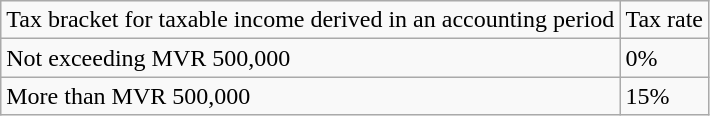<table class="wikitable">
<tr>
<td>Tax bracket for taxable income derived in an accounting period</td>
<td>Tax rate</td>
</tr>
<tr>
<td>Not exceeding MVR 500,000</td>
<td>0%</td>
</tr>
<tr>
<td>More than MVR 500,000</td>
<td>15%</td>
</tr>
</table>
